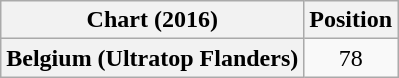<table class="wikitable sortable plainrowheaders" style="text-align:center;">
<tr>
<th>Chart (2016)</th>
<th>Position</th>
</tr>
<tr>
<th scope="row">Belgium (Ultratop Flanders)</th>
<td>78</td>
</tr>
</table>
